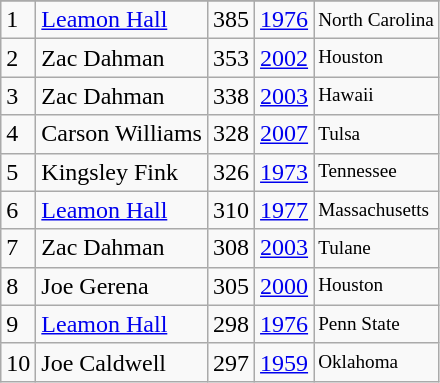<table class="wikitable">
<tr>
</tr>
<tr>
<td>1</td>
<td><a href='#'>Leamon Hall</a></td>
<td>385</td>
<td><a href='#'>1976</a></td>
<td style="font-size:80%;">North Carolina</td>
</tr>
<tr>
<td>2</td>
<td>Zac Dahman</td>
<td>353</td>
<td><a href='#'>2002</a></td>
<td style="font-size:80%;">Houston</td>
</tr>
<tr>
<td>3</td>
<td>Zac Dahman</td>
<td>338</td>
<td><a href='#'>2003</a></td>
<td style="font-size:80%;">Hawaii</td>
</tr>
<tr>
<td>4</td>
<td>Carson Williams</td>
<td>328</td>
<td><a href='#'>2007</a></td>
<td style="font-size:80%;">Tulsa</td>
</tr>
<tr>
<td>5</td>
<td>Kingsley Fink</td>
<td>326</td>
<td><a href='#'>1973</a></td>
<td style="font-size:80%;">Tennessee</td>
</tr>
<tr>
<td>6</td>
<td><a href='#'>Leamon Hall</a></td>
<td>310</td>
<td><a href='#'>1977</a></td>
<td style="font-size:80%;">Massachusetts</td>
</tr>
<tr>
<td>7</td>
<td>Zac Dahman</td>
<td>308</td>
<td><a href='#'>2003</a></td>
<td style="font-size:80%;">Tulane</td>
</tr>
<tr>
<td>8</td>
<td>Joe Gerena</td>
<td>305</td>
<td><a href='#'>2000</a></td>
<td style="font-size:80%;">Houston</td>
</tr>
<tr>
<td>9</td>
<td><a href='#'>Leamon Hall</a></td>
<td>298</td>
<td><a href='#'>1976</a></td>
<td style="font-size:80%;">Penn State</td>
</tr>
<tr>
<td>10</td>
<td>Joe Caldwell</td>
<td>297</td>
<td><a href='#'>1959</a></td>
<td style="font-size:80%;">Oklahoma</td>
</tr>
</table>
